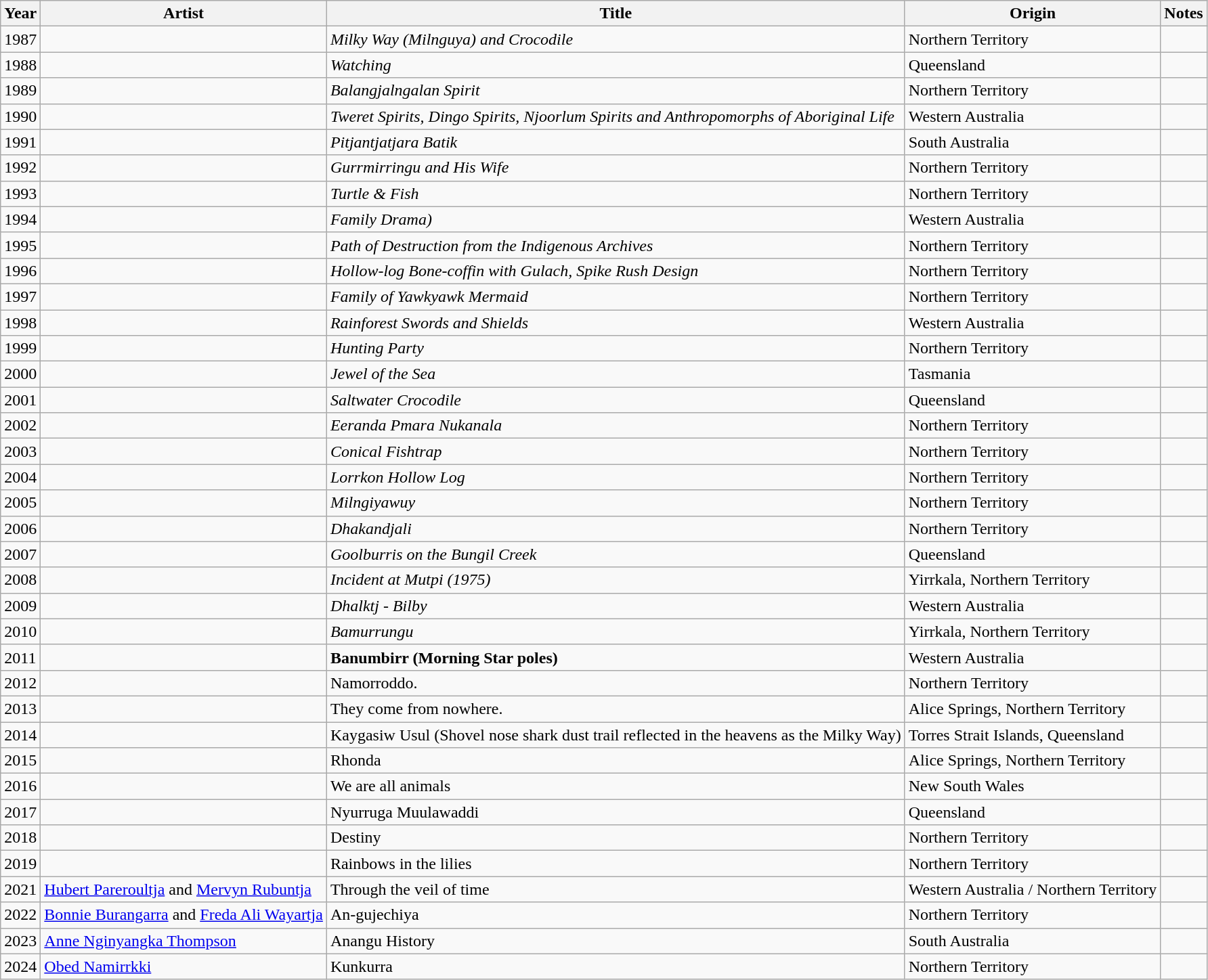<table class="wikitable sortable">
<tr>
<th>Year</th>
<th>Artist</th>
<th>Title</th>
<th>Origin</th>
<th>Notes</th>
</tr>
<tr>
<td>1987</td>
<td></td>
<td><em>Milky Way (Milnguya) and Crocodile</em></td>
<td>Northern Territory</td>
<td></td>
</tr>
<tr>
<td>1988</td>
<td></td>
<td><em>Watching</em></td>
<td>Queensland</td>
<td></td>
</tr>
<tr>
<td>1989</td>
<td></td>
<td><em>Balangjalngalan Spirit</em></td>
<td>Northern Territory</td>
<td></td>
</tr>
<tr>
<td>1990</td>
<td></td>
<td><em>Tweret Spirits, Dingo Spirits, Njoorlum Spirits and Anthropomorphs of Aboriginal Life</em></td>
<td>Western Australia</td>
<td></td>
</tr>
<tr>
<td>1991</td>
<td></td>
<td><em>Pitjantjatjara Batik</em></td>
<td>South Australia</td>
<td></td>
</tr>
<tr>
<td>1992</td>
<td></td>
<td><em>Gurrmirringu and His Wife</em></td>
<td>Northern Territory</td>
<td></td>
</tr>
<tr>
<td>1993</td>
<td></td>
<td><em>Turtle & Fish</em></td>
<td>Northern Territory</td>
<td></td>
</tr>
<tr>
<td>1994</td>
<td></td>
<td><em>Family Drama)</em></td>
<td>Western Australia</td>
<td></td>
</tr>
<tr>
<td>1995</td>
<td></td>
<td><em>Path of Destruction from the Indigenous Archives</em></td>
<td>Northern Territory</td>
<td></td>
</tr>
<tr>
<td>1996</td>
<td></td>
<td><em>Hollow-log Bone-coffin with Gulach, Spike Rush Design</em></td>
<td>Northern Territory</td>
<td></td>
</tr>
<tr>
<td>1997</td>
<td></td>
<td><em>Family of Yawkyawk Mermaid</em></td>
<td>Northern Territory</td>
<td></td>
</tr>
<tr>
<td>1998</td>
<td></td>
<td><em>Rainforest Swords and Shields</em></td>
<td>Western Australia</td>
<td></td>
</tr>
<tr>
<td>1999</td>
<td></td>
<td><em>Hunting Party</em></td>
<td>Northern Territory</td>
<td></td>
</tr>
<tr>
<td>2000</td>
<td></td>
<td><em>Jewel of the Sea</em></td>
<td>Tasmania</td>
<td></td>
</tr>
<tr>
<td>2001</td>
<td></td>
<td><em>Saltwater Crocodile</em></td>
<td>Queensland</td>
<td></td>
</tr>
<tr>
<td>2002</td>
<td></td>
<td><em>Eeranda Pmara Nukanala</em></td>
<td>Northern Territory   </td>
<td></td>
</tr>
<tr>
<td>2003</td>
<td></td>
<td><em>Conical Fishtrap</em></td>
<td>Northern Territory</td>
<td></td>
</tr>
<tr>
<td>2004</td>
<td></td>
<td><em>Lorrkon Hollow Log</em>    </td>
<td>Northern Territory   </td>
<td></td>
</tr>
<tr>
<td>2005</td>
<td></td>
<td><em>Milngiyawuy</em></td>
<td>Northern Territory </td>
<td></td>
</tr>
<tr>
<td>2006</td>
<td></td>
<td><em>Dhakandjali</em></td>
<td>Northern Territory   </td>
<td></td>
</tr>
<tr>
<td>2007</td>
<td></td>
<td><em>Goolburris on the Bungil Creek</em></td>
<td>Queensland</td>
<td></td>
</tr>
<tr>
<td>2008</td>
<td></td>
<td><em>Incident at Mutpi (1975)</em></td>
<td>Yirrkala, Northern Territory</td>
<td></td>
</tr>
<tr>
<td>2009</td>
<td></td>
<td><em>Dhalktj - Bilby</em></td>
<td>Western Australia</td>
<td></td>
</tr>
<tr>
<td>2010</td>
<td></td>
<td><em>Bamurrungu</em></td>
<td>Yirrkala, Northern Territory</td>
<td></td>
</tr>
<tr>
<td>2011</td>
<td></td>
<td><strong>Banumbirr (Morning Star poles)<em></td>
<td>Western Australia</td>
<td></td>
</tr>
<tr>
<td>2012</td>
<td></td>
<td></em>Namorroddo.<em></td>
<td>Northern Territory</td>
<td></td>
</tr>
<tr>
<td>2013</td>
<td></td>
<td></em>They come from nowhere.<em></td>
<td>Alice Springs, Northern Territory</td>
<td></td>
</tr>
<tr>
<td>2014</td>
<td></td>
<td></em>Kaygasiw Usul (Shovel nose shark dust trail reflected in the heavens as the Milky Way)<em></td>
<td>Torres Strait Islands, Queensland</td>
<td></td>
</tr>
<tr>
<td>2015</td>
<td></td>
<td></em>Rhonda<em></td>
<td>Alice Springs, Northern Territory</td>
<td></td>
</tr>
<tr>
<td>2016</td>
<td></td>
<td></em>We are all animals<em></td>
<td>New South Wales</td>
<td></td>
</tr>
<tr>
<td>2017</td>
<td></td>
<td></em>Nyurruga Muulawaddi<em></td>
<td>Queensland</td>
<td></td>
</tr>
<tr>
<td>2018</td>
<td></td>
<td></em>Destiny<em></td>
<td>Northern Territory</td>
<td></td>
</tr>
<tr>
<td>2019</td>
<td></td>
<td></em>Rainbows in the lilies<em></td>
<td>Northern Territory</td>
<td></td>
</tr>
<tr>
<td>2021</td>
<td><a href='#'>Hubert Pareroultja</a> and <a href='#'>Mervyn Rubuntja</a></td>
<td></em>Through the veil of time<em></td>
<td>Western Australia / Northern Territory</td>
<td></td>
</tr>
<tr>
<td>2022</td>
<td><a href='#'>Bonnie Burangarra</a> and <a href='#'>Freda Ali Wayartja</a></td>
<td></em>An-gujechiya<em></td>
<td>Northern Territory</td>
<td></td>
</tr>
<tr>
<td>2023</td>
<td><a href='#'>Anne Nginyangka Thompson</a></td>
<td></em>Anangu History<em></td>
<td>South Australia</td>
<td></td>
</tr>
<tr>
<td>2024</td>
<td><a href='#'>Obed Namirrkki</a></td>
<td></em>Kunkurra<em></td>
<td>Northern Territory</td>
<td></td>
</tr>
</table>
